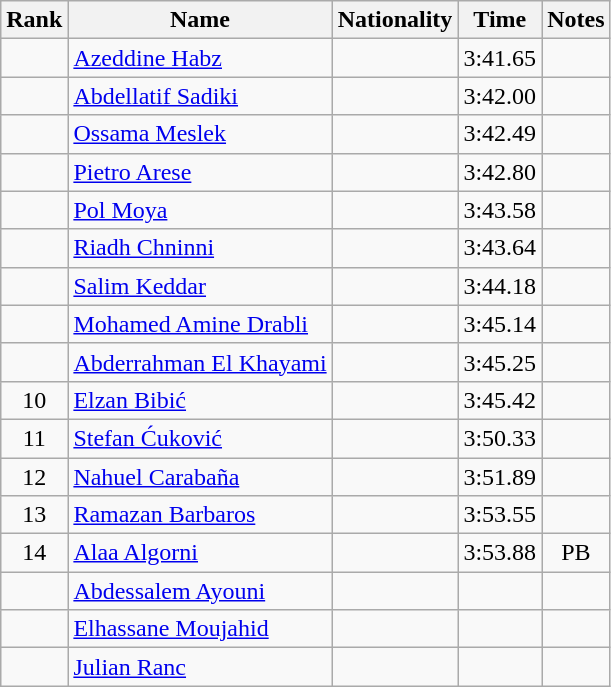<table class="wikitable sortable" style="text-align:center">
<tr>
<th>Rank</th>
<th>Name</th>
<th>Nationality</th>
<th>Time</th>
<th>Notes</th>
</tr>
<tr>
<td></td>
<td align=left><a href='#'>Azeddine Habz</a></td>
<td align=left></td>
<td>3:41.65</td>
<td></td>
</tr>
<tr>
<td></td>
<td align=left><a href='#'>Abdellatif Sadiki</a></td>
<td align=left></td>
<td>3:42.00</td>
<td></td>
</tr>
<tr>
<td></td>
<td align=left><a href='#'>Ossama Meslek</a></td>
<td align=left></td>
<td>3:42.49</td>
<td></td>
</tr>
<tr>
<td></td>
<td align=left><a href='#'>Pietro Arese</a></td>
<td align=left></td>
<td>3:42.80</td>
<td></td>
</tr>
<tr>
<td></td>
<td align=left><a href='#'>Pol Moya</a></td>
<td align=left></td>
<td>3:43.58</td>
<td></td>
</tr>
<tr>
<td></td>
<td align=left><a href='#'>Riadh Chninni</a></td>
<td align=left></td>
<td>3:43.64</td>
<td></td>
</tr>
<tr>
<td></td>
<td align=left><a href='#'>Salim Keddar</a></td>
<td align=left></td>
<td>3:44.18</td>
<td></td>
</tr>
<tr>
<td></td>
<td align=left><a href='#'>Mohamed Amine Drabli</a></td>
<td align=left></td>
<td>3:45.14</td>
<td></td>
</tr>
<tr>
<td></td>
<td align=left><a href='#'>Abderrahman El Khayami</a></td>
<td align=left></td>
<td>3:45.25</td>
<td></td>
</tr>
<tr>
<td>10</td>
<td align=left><a href='#'>Elzan Bibić</a></td>
<td align=left></td>
<td>3:45.42</td>
<td></td>
</tr>
<tr>
<td>11</td>
<td align=left><a href='#'>Stefan Ćuković</a></td>
<td align=left></td>
<td>3:50.33</td>
<td></td>
</tr>
<tr>
<td>12</td>
<td align=left><a href='#'>Nahuel Carabaña</a></td>
<td align=left></td>
<td>3:51.89</td>
<td></td>
</tr>
<tr>
<td>13</td>
<td align=left><a href='#'>Ramazan Barbaros</a></td>
<td align=left></td>
<td>3:53.55</td>
<td></td>
</tr>
<tr>
<td>14</td>
<td align=left><a href='#'>Alaa Algorni</a></td>
<td align=left></td>
<td>3:53.88</td>
<td>PB</td>
</tr>
<tr>
<td></td>
<td align=left><a href='#'>Abdessalem Ayouni</a></td>
<td align=left></td>
<td></td>
<td></td>
</tr>
<tr>
<td></td>
<td align=left><a href='#'>Elhassane Moujahid</a></td>
<td align=left></td>
<td></td>
<td></td>
</tr>
<tr>
<td></td>
<td align=left><a href='#'>Julian Ranc</a></td>
<td align=left></td>
<td></td>
<td></td>
</tr>
</table>
